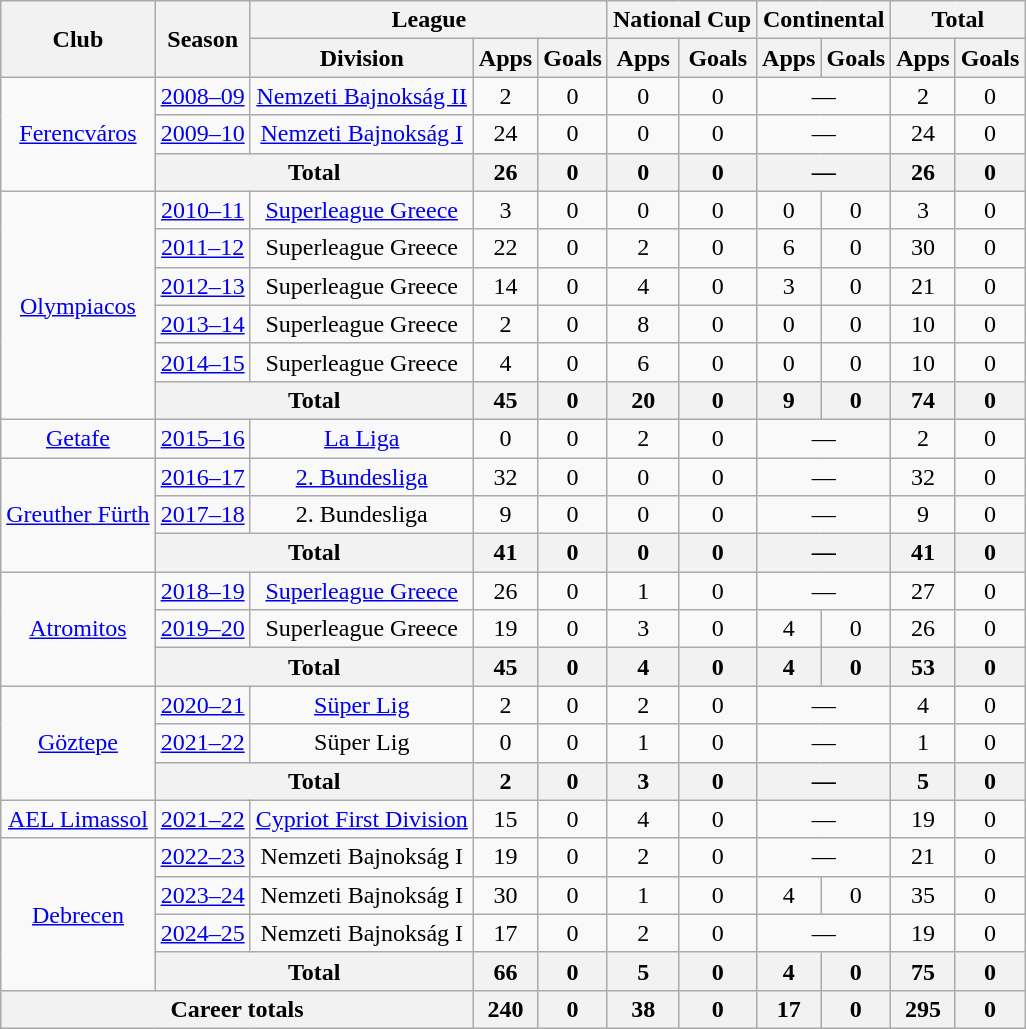<table class="wikitable" style="text-align: center">
<tr>
<th rowspan="2">Club</th>
<th rowspan="2">Season</th>
<th colspan="3">League</th>
<th colspan="2">National Cup</th>
<th colspan="2">Continental</th>
<th colspan="2">Total</th>
</tr>
<tr>
<th>Division</th>
<th>Apps</th>
<th>Goals</th>
<th>Apps</th>
<th>Goals</th>
<th>Apps</th>
<th>Goals</th>
<th>Apps</th>
<th>Goals</th>
</tr>
<tr>
<td rowspan="3"><a href='#'>Ferencváros</a></td>
<td><a href='#'>2008–09</a></td>
<td><a href='#'>Nemzeti Bajnokság II</a></td>
<td>2</td>
<td>0</td>
<td>0</td>
<td>0</td>
<td colspan="2">—</td>
<td>2</td>
<td>0</td>
</tr>
<tr>
<td><a href='#'>2009–10</a></td>
<td><a href='#'>Nemzeti Bajnokság I</a></td>
<td>24</td>
<td>0</td>
<td>0</td>
<td>0</td>
<td colspan="2">—</td>
<td>24</td>
<td>0</td>
</tr>
<tr>
<th colspan="2">Total</th>
<th>26</th>
<th>0</th>
<th>0</th>
<th>0</th>
<th colspan="2">—</th>
<th>26</th>
<th>0</th>
</tr>
<tr>
<td rowspan="6"><a href='#'>Olympiacos</a></td>
<td><a href='#'>2010–11</a></td>
<td><a href='#'>Superleague Greece</a></td>
<td>3</td>
<td>0</td>
<td>0</td>
<td>0</td>
<td>0</td>
<td>0</td>
<td>3</td>
<td>0</td>
</tr>
<tr>
<td><a href='#'>2011–12</a></td>
<td>Superleague Greece</td>
<td>22</td>
<td>0</td>
<td>2</td>
<td>0</td>
<td>6</td>
<td>0</td>
<td>30</td>
<td>0</td>
</tr>
<tr>
<td><a href='#'>2012–13</a></td>
<td>Superleague Greece</td>
<td>14</td>
<td>0</td>
<td>4</td>
<td>0</td>
<td>3</td>
<td>0</td>
<td>21</td>
<td>0</td>
</tr>
<tr>
<td><a href='#'>2013–14</a></td>
<td>Superleague Greece</td>
<td>2</td>
<td>0</td>
<td>8</td>
<td>0</td>
<td>0</td>
<td>0</td>
<td>10</td>
<td>0</td>
</tr>
<tr>
<td><a href='#'>2014–15</a></td>
<td>Superleague Greece</td>
<td>4</td>
<td>0</td>
<td>6</td>
<td>0</td>
<td>0</td>
<td>0</td>
<td>10</td>
<td>0</td>
</tr>
<tr>
<th colspan="2">Total</th>
<th>45</th>
<th>0</th>
<th>20</th>
<th>0</th>
<th>9</th>
<th>0</th>
<th>74</th>
<th>0</th>
</tr>
<tr>
<td><a href='#'>Getafe</a></td>
<td><a href='#'>2015–16</a></td>
<td><a href='#'>La Liga</a></td>
<td>0</td>
<td>0</td>
<td>2</td>
<td>0</td>
<td colspan="2">—</td>
<td>2</td>
<td>0</td>
</tr>
<tr>
<td rowspan="3"><a href='#'>Greuther Fürth</a></td>
<td><a href='#'>2016–17</a></td>
<td><a href='#'>2. Bundesliga</a></td>
<td>32</td>
<td>0</td>
<td>0</td>
<td>0</td>
<td colspan="2">—</td>
<td>32</td>
<td>0</td>
</tr>
<tr>
<td><a href='#'>2017–18</a></td>
<td>2. Bundesliga</td>
<td>9</td>
<td>0</td>
<td>0</td>
<td>0</td>
<td colspan="2">—</td>
<td>9</td>
<td>0</td>
</tr>
<tr>
<th colspan="2">Total</th>
<th>41</th>
<th>0</th>
<th>0</th>
<th>0</th>
<th colspan="2">—</th>
<th>41</th>
<th>0</th>
</tr>
<tr>
<td rowspan="3"><a href='#'>Atromitos</a></td>
<td><a href='#'>2018–19</a></td>
<td><a href='#'>Superleague Greece</a></td>
<td>26</td>
<td>0</td>
<td>1</td>
<td>0</td>
<td colspan="2">—</td>
<td>27</td>
<td>0</td>
</tr>
<tr>
<td><a href='#'>2019–20</a></td>
<td>Superleague Greece</td>
<td>19</td>
<td>0</td>
<td>3</td>
<td>0</td>
<td>4</td>
<td>0</td>
<td>26</td>
<td>0</td>
</tr>
<tr>
<th colspan="2">Total</th>
<th>45</th>
<th>0</th>
<th>4</th>
<th>0</th>
<th>4</th>
<th>0</th>
<th>53</th>
<th>0</th>
</tr>
<tr>
<td rowspan="3"><a href='#'>Göztepe</a></td>
<td><a href='#'>2020–21</a></td>
<td><a href='#'>Süper Lig</a></td>
<td>2</td>
<td>0</td>
<td>2</td>
<td>0</td>
<td colspan="2">—</td>
<td>4</td>
<td>0</td>
</tr>
<tr>
<td><a href='#'>2021–22</a></td>
<td>Süper Lig</td>
<td>0</td>
<td>0</td>
<td>1</td>
<td>0</td>
<td colspan="2">—</td>
<td>1</td>
<td>0</td>
</tr>
<tr>
<th colspan="2">Total</th>
<th>2</th>
<th>0</th>
<th>3</th>
<th>0</th>
<th colspan="2">—</th>
<th>5</th>
<th>0</th>
</tr>
<tr>
<td><a href='#'>AEL Limassol</a></td>
<td><a href='#'>2021–22</a></td>
<td><a href='#'>Cypriot First Division</a></td>
<td>15</td>
<td>0</td>
<td>4</td>
<td>0</td>
<td colspan="2">—</td>
<td>19</td>
<td>0</td>
</tr>
<tr>
<td rowspan="4"><a href='#'>Debrecen</a></td>
<td><a href='#'>2022–23</a></td>
<td>Nemzeti Bajnokság I</td>
<td>19</td>
<td>0</td>
<td>2</td>
<td>0</td>
<td colspan="2">—</td>
<td>21</td>
<td>0</td>
</tr>
<tr>
<td><a href='#'>2023–24</a></td>
<td>Nemzeti Bajnokság I</td>
<td>30</td>
<td>0</td>
<td>1</td>
<td>0</td>
<td>4</td>
<td>0</td>
<td>35</td>
<td>0</td>
</tr>
<tr>
<td><a href='#'>2024–25</a></td>
<td>Nemzeti Bajnokság I</td>
<td>17</td>
<td>0</td>
<td>2</td>
<td>0</td>
<td colspan="2">—</td>
<td>19</td>
<td>0</td>
</tr>
<tr>
<th colspan="2">Total</th>
<th>66</th>
<th>0</th>
<th>5</th>
<th>0</th>
<th>4</th>
<th>0</th>
<th>75</th>
<th>0</th>
</tr>
<tr>
<th colspan="3">Career totals</th>
<th>240</th>
<th>0</th>
<th>38</th>
<th>0</th>
<th>17</th>
<th>0</th>
<th>295</th>
<th>0</th>
</tr>
</table>
